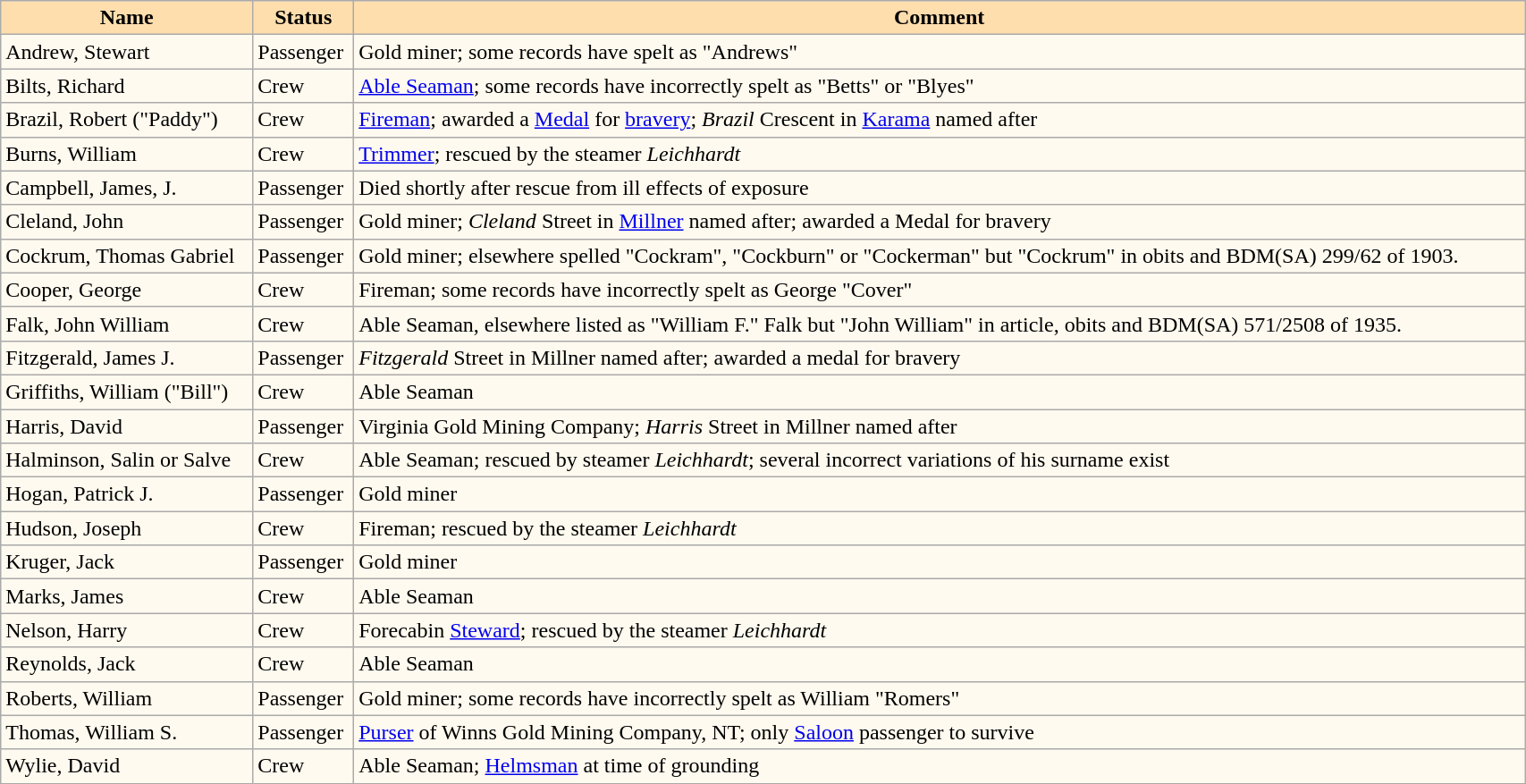<table class="wikitable collapsible collapsed" width=90% style="background: #fffaef; border: 1px dotted gray;">
<tr>
<th style="background:#ffdead;">Name</th>
<th style="background:#ffdead;">Status</th>
<th style="background:#ffdead;">Comment</th>
</tr>
<tr>
<td>Andrew, Stewart</td>
<td>Passenger</td>
<td>Gold miner; some records have spelt as "Andrews"</td>
</tr>
<tr>
<td>Bilts, Richard</td>
<td>Crew</td>
<td><a href='#'>Able Seaman</a>; some records have incorrectly spelt as "Betts" or "Blyes"</td>
</tr>
<tr>
<td>Brazil, Robert ("Paddy")</td>
<td>Crew</td>
<td><a href='#'>Fireman</a>; awarded a <a href='#'>Medal</a> for <a href='#'>bravery</a>; <em>Brazil</em> Crescent in <a href='#'>Karama</a> named after</td>
</tr>
<tr>
<td>Burns, William</td>
<td>Crew</td>
<td><a href='#'>Trimmer</a>; rescued by the steamer <em>Leichhardt</em></td>
</tr>
<tr>
<td>Campbell, James, J.</td>
<td>Passenger</td>
<td>Died shortly after rescue from ill effects of exposure</td>
</tr>
<tr>
<td>Cleland, John</td>
<td>Passenger</td>
<td>Gold miner; <em>Cleland</em> Street in <a href='#'>Millner</a> named after; awarded a Medal for bravery</td>
</tr>
<tr>
<td>Cockrum, Thomas Gabriel</td>
<td>Passenger</td>
<td>Gold miner; elsewhere spelled "Cockram", "Cockburn" or "Cockerman" but "Cockrum" in obits and BDM(SA) 299/62 of 1903.</td>
</tr>
<tr>
<td>Cooper, George</td>
<td>Crew</td>
<td>Fireman; some records have incorrectly spelt as George "Cover"</td>
</tr>
<tr>
<td>Falk, John William</td>
<td>Crew</td>
<td>Able Seaman, elsewhere listed as "William F." Falk but "John William" in article, obits and BDM(SA) 571/2508 of 1935.</td>
</tr>
<tr>
<td>Fitzgerald, James J.</td>
<td>Passenger</td>
<td><em>Fitzgerald</em> Street in Millner named after; awarded a medal for bravery</td>
</tr>
<tr>
<td>Griffiths, William ("Bill")</td>
<td>Crew</td>
<td>Able Seaman</td>
</tr>
<tr>
<td>Harris, David</td>
<td>Passenger</td>
<td>Virginia Gold Mining Company; <em>Harris</em> Street in Millner named after</td>
</tr>
<tr>
<td>Halminson, Salin or Salve</td>
<td>Crew</td>
<td>Able Seaman; rescued by steamer <em>Leichhardt</em>; several incorrect variations of his surname exist</td>
</tr>
<tr>
<td>Hogan, Patrick J.</td>
<td>Passenger</td>
<td>Gold miner</td>
</tr>
<tr>
<td>Hudson, Joseph</td>
<td>Crew</td>
<td>Fireman; rescued by the steamer <em>Leichhardt</em></td>
</tr>
<tr>
<td>Kruger, Jack</td>
<td>Passenger</td>
<td>Gold miner</td>
</tr>
<tr>
<td>Marks, James</td>
<td>Crew</td>
<td>Able Seaman</td>
</tr>
<tr>
<td>Nelson, Harry</td>
<td>Crew</td>
<td>Forecabin <a href='#'>Steward</a>; rescued by the steamer <em>Leichhardt</em></td>
</tr>
<tr>
<td>Reynolds, Jack</td>
<td>Crew</td>
<td>Able Seaman</td>
</tr>
<tr>
<td>Roberts, William</td>
<td>Passenger</td>
<td>Gold miner; some records have incorrectly spelt as William "Romers"</td>
</tr>
<tr>
<td>Thomas, William S.</td>
<td>Passenger</td>
<td><a href='#'>Purser</a> of Winns Gold Mining Company, NT; only <a href='#'>Saloon</a> passenger to survive</td>
</tr>
<tr>
<td>Wylie, David</td>
<td>Crew</td>
<td>Able Seaman; <a href='#'>Helmsman</a> at time of grounding</td>
</tr>
</table>
